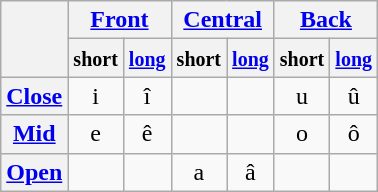<table class="wikitable" border="1" style="text-align:center;">
<tr>
<th rowspan="2"></th>
<th colspan="2"><a href='#'>Front</a></th>
<th colspan="2"><a href='#'>Central</a></th>
<th colspan="2"><a href='#'>Back</a></th>
</tr>
<tr>
<th><small>short</small></th>
<th><a href='#'><small>long</small></a></th>
<th><small>short</small></th>
<th><a href='#'><small>long</small></a></th>
<th><small>short</small></th>
<th><a href='#'><small>long</small></a></th>
</tr>
<tr>
<th><a href='#'>Close</a></th>
<td>i </td>
<td>î </td>
<td></td>
<td></td>
<td>u </td>
<td>û </td>
</tr>
<tr>
<th><a href='#'>Mid</a></th>
<td>e </td>
<td>ê </td>
<td></td>
<td></td>
<td>o </td>
<td>ô </td>
</tr>
<tr>
<th><a href='#'>Open</a></th>
<td></td>
<td></td>
<td>a </td>
<td>â </td>
<td></td>
<td></td>
</tr>
</table>
